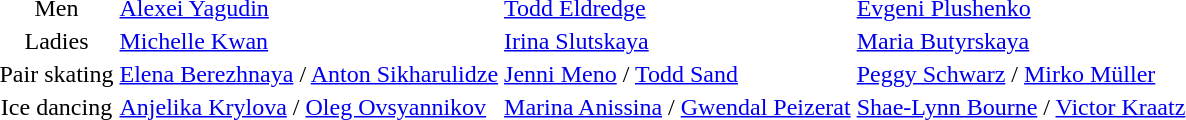<table>
<tr>
<td align=center>Men</td>
<td> <a href='#'>Alexei Yagudin</a></td>
<td> <a href='#'>Todd Eldredge</a></td>
<td> <a href='#'>Evgeni Plushenko</a></td>
</tr>
<tr>
<td align=center>Ladies</td>
<td> <a href='#'>Michelle Kwan</a></td>
<td> <a href='#'>Irina Slutskaya</a></td>
<td> <a href='#'>Maria Butyrskaya</a></td>
</tr>
<tr>
<td align=center>Pair skating</td>
<td> <a href='#'>Elena Berezhnaya</a> / <a href='#'>Anton Sikharulidze</a></td>
<td> <a href='#'>Jenni Meno</a> / <a href='#'>Todd Sand</a></td>
<td> <a href='#'>Peggy Schwarz</a> / <a href='#'>Mirko Müller</a></td>
</tr>
<tr>
<td align=center>Ice dancing</td>
<td> <a href='#'>Anjelika Krylova</a> / <a href='#'>Oleg Ovsyannikov</a></td>
<td> <a href='#'>Marina Anissina</a> / <a href='#'>Gwendal Peizerat</a></td>
<td> <a href='#'>Shae-Lynn Bourne</a> / <a href='#'>Victor Kraatz</a></td>
</tr>
</table>
